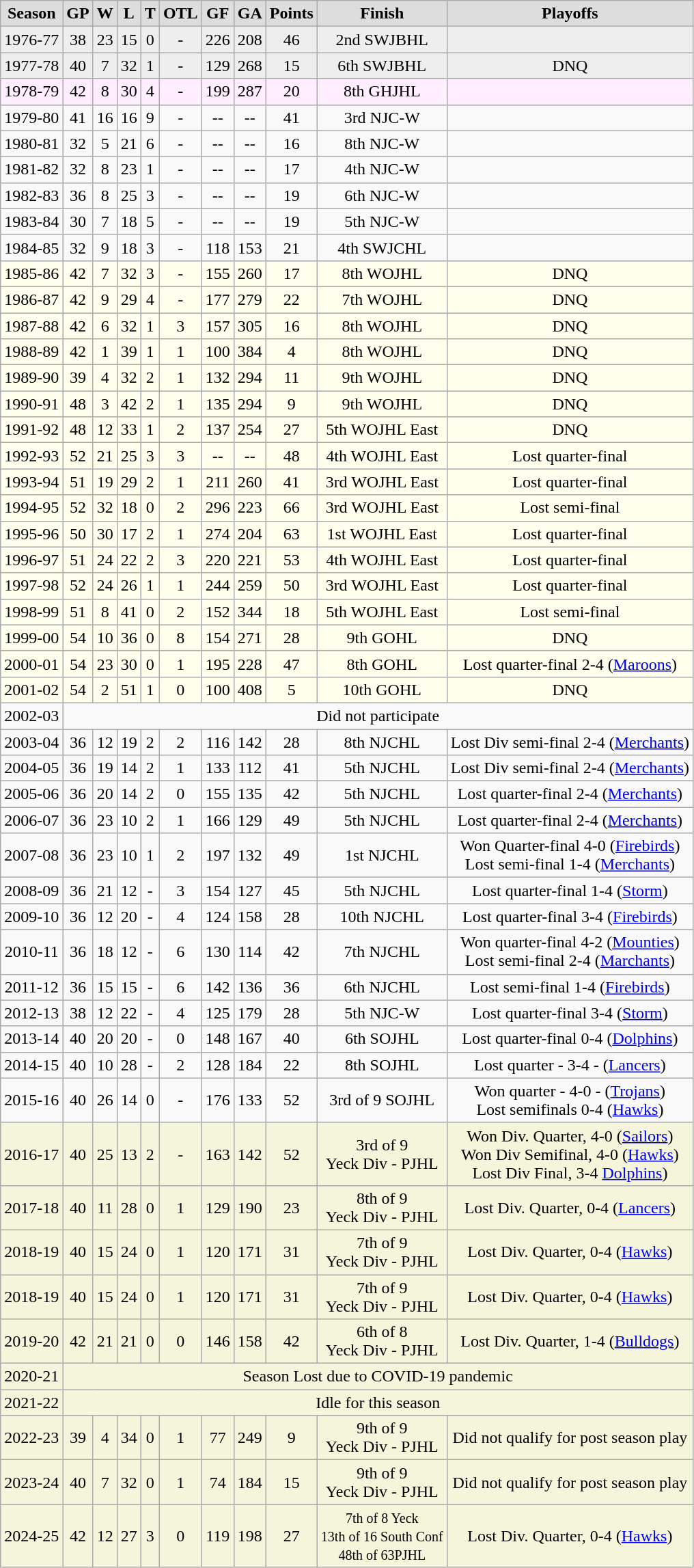<table class="wikitable">
<tr align="center"  bgcolor="#dddddd">
<td><strong>Season</strong></td>
<td><strong>GP </strong></td>
<td><strong> W </strong></td>
<td><strong> L </strong></td>
<td><strong> T </strong></td>
<td><strong>OTL</strong></td>
<td><strong>GF </strong></td>
<td><strong>GA </strong></td>
<td><strong>Points</strong></td>
<td><strong>Finish</strong></td>
<td><strong>Playoffs</strong></td>
</tr>
<tr align="center"  bgcolor="#eeeeee">
<td>1976-77</td>
<td>38</td>
<td>23</td>
<td>15</td>
<td>0</td>
<td>-</td>
<td>226</td>
<td>208</td>
<td>46</td>
<td>2nd SWJBHL</td>
<td></td>
</tr>
<tr align="center"  bgcolor="#eeeeee">
<td>1977-78</td>
<td>40</td>
<td>7</td>
<td>32</td>
<td>1</td>
<td>-</td>
<td>129</td>
<td>268</td>
<td>15</td>
<td>6th SWJBHL</td>
<td>DNQ</td>
</tr>
<tr align="center"  bgcolor="#ffeeff">
<td>1978-79</td>
<td>42</td>
<td>8</td>
<td>30</td>
<td>4</td>
<td>-</td>
<td>199</td>
<td>287</td>
<td>20</td>
<td>8th GHJHL</td>
<td></td>
</tr>
<tr align="center">
<td>1979-80</td>
<td>41</td>
<td>16</td>
<td>16</td>
<td>9</td>
<td>-</td>
<td>--</td>
<td>--</td>
<td>41</td>
<td>3rd NJC-W</td>
<td></td>
</tr>
<tr align="center">
<td>1980-81</td>
<td>32</td>
<td>5</td>
<td>21</td>
<td>6</td>
<td>-</td>
<td>--</td>
<td>--</td>
<td>16</td>
<td>8th NJC-W</td>
<td></td>
</tr>
<tr align="center">
<td>1981-82</td>
<td>32</td>
<td>8</td>
<td>23</td>
<td>1</td>
<td>-</td>
<td>--</td>
<td>--</td>
<td>17</td>
<td>4th NJC-W</td>
<td></td>
</tr>
<tr align="center">
<td>1982-83</td>
<td>36</td>
<td>8</td>
<td>25</td>
<td>3</td>
<td>-</td>
<td>--</td>
<td>--</td>
<td>19</td>
<td>6th NJC-W</td>
<td></td>
</tr>
<tr align="center">
<td>1983-84</td>
<td>30</td>
<td>7</td>
<td>18</td>
<td>5</td>
<td>-</td>
<td>--</td>
<td>--</td>
<td>19</td>
<td>5th NJC-W</td>
<td></td>
</tr>
<tr align="center">
<td>1984-85</td>
<td>32</td>
<td>9</td>
<td>18</td>
<td>3</td>
<td>-</td>
<td>118</td>
<td>153</td>
<td>21</td>
<td>4th SWJCHL</td>
<td></td>
</tr>
<tr align="center"  bgcolor="#ffffee">
<td>1985-86</td>
<td>42</td>
<td>7</td>
<td>32</td>
<td>3</td>
<td>-</td>
<td>155</td>
<td>260</td>
<td>17</td>
<td>8th WOJHL</td>
<td>DNQ</td>
</tr>
<tr align="center"  bgcolor="#ffffee">
<td>1986-87</td>
<td>42</td>
<td>9</td>
<td>29</td>
<td>4</td>
<td>-</td>
<td>177</td>
<td>279</td>
<td>22</td>
<td>7th WOJHL</td>
<td>DNQ</td>
</tr>
<tr align="center"  bgcolor="#ffffee">
<td>1987-88</td>
<td>42</td>
<td>6</td>
<td>32</td>
<td>1</td>
<td>3</td>
<td>157</td>
<td>305</td>
<td>16</td>
<td>8th WOJHL</td>
<td>DNQ</td>
</tr>
<tr align="center"  bgcolor="#ffffee">
<td>1988-89</td>
<td>42</td>
<td>1</td>
<td>39</td>
<td>1</td>
<td>1</td>
<td>100</td>
<td>384</td>
<td>4</td>
<td>8th WOJHL</td>
<td>DNQ</td>
</tr>
<tr align="center"  bgcolor="#ffffee">
<td>1989-90</td>
<td>39</td>
<td>4</td>
<td>32</td>
<td>2</td>
<td>1</td>
<td>132</td>
<td>294</td>
<td>11</td>
<td>9th WOJHL</td>
<td>DNQ</td>
</tr>
<tr align="center"  bgcolor="#ffffee">
<td>1990-91</td>
<td>48</td>
<td>3</td>
<td>42</td>
<td>2</td>
<td>1</td>
<td>135</td>
<td>294</td>
<td>9</td>
<td>9th WOJHL</td>
<td>DNQ</td>
</tr>
<tr align="center"  bgcolor="#ffffee">
<td>1991-92</td>
<td>48</td>
<td>12</td>
<td>33</td>
<td>1</td>
<td>2</td>
<td>137</td>
<td>254</td>
<td>27</td>
<td>5th WOJHL East</td>
<td>DNQ</td>
</tr>
<tr align="center"  bgcolor="#ffffee">
<td>1992-93</td>
<td>52</td>
<td>21</td>
<td>25</td>
<td>3</td>
<td>3</td>
<td>--</td>
<td>--</td>
<td>48</td>
<td>4th WOJHL East</td>
<td>Lost quarter-final</td>
</tr>
<tr align="center"  bgcolor="#ffffee">
<td>1993-94</td>
<td>51</td>
<td>19</td>
<td>29</td>
<td>2</td>
<td>1</td>
<td>211</td>
<td>260</td>
<td>41</td>
<td>3rd WOJHL East</td>
<td>Lost quarter-final</td>
</tr>
<tr align="center"  bgcolor="#ffffee">
<td>1994-95</td>
<td>52</td>
<td>32</td>
<td>18</td>
<td>0</td>
<td>2</td>
<td>296</td>
<td>223</td>
<td>66</td>
<td>3rd WOJHL East</td>
<td>Lost semi-final</td>
</tr>
<tr align="center"  bgcolor="#ffffee">
<td>1995-96</td>
<td>50</td>
<td>30</td>
<td>17</td>
<td>2</td>
<td>1</td>
<td>274</td>
<td>204</td>
<td>63</td>
<td>1st WOJHL East</td>
<td>Lost quarter-final</td>
</tr>
<tr align="center"  bgcolor="#ffffee">
<td>1996-97</td>
<td>51</td>
<td>24</td>
<td>22</td>
<td>2</td>
<td>3</td>
<td>220</td>
<td>221</td>
<td>53</td>
<td>4th WOJHL East</td>
<td>Lost quarter-final</td>
</tr>
<tr align="center"  bgcolor="#ffffee">
<td>1997-98</td>
<td>52</td>
<td>24</td>
<td>26</td>
<td>1</td>
<td>1</td>
<td>244</td>
<td>259</td>
<td>50</td>
<td>3rd WOJHL East</td>
<td>Lost quarter-final</td>
</tr>
<tr align="center"  bgcolor="#ffffee">
<td>1998-99</td>
<td>51</td>
<td>8</td>
<td>41</td>
<td>0</td>
<td>2</td>
<td>152</td>
<td>344</td>
<td>18</td>
<td>5th WOJHL East</td>
<td>Lost semi-final</td>
</tr>
<tr align="center"  bgcolor="#ffffee">
<td>1999-00</td>
<td>54</td>
<td>10</td>
<td>36</td>
<td>0</td>
<td>8</td>
<td>154</td>
<td>271</td>
<td>28</td>
<td>9th GOHL</td>
<td>DNQ</td>
</tr>
<tr align="center"  bgcolor="#ffffee">
<td>2000-01</td>
<td>54</td>
<td>23</td>
<td>30</td>
<td>0</td>
<td>1</td>
<td>195</td>
<td>228</td>
<td>47</td>
<td>8th GOHL</td>
<td>Lost quarter-final 2-4 (<a href='#'>Maroons</a>)</td>
</tr>
<tr align="center"  bgcolor="#ffffee">
<td>2001-02</td>
<td>54</td>
<td>2</td>
<td>51</td>
<td>1</td>
<td>0</td>
<td>100</td>
<td>408</td>
<td>5</td>
<td>10th GOHL</td>
<td>DNQ</td>
</tr>
<tr align="center">
<td>2002-03</td>
<td colspan="10">Did not participate</td>
</tr>
<tr align="center">
<td>2003-04</td>
<td>36</td>
<td>12</td>
<td>19</td>
<td>2</td>
<td>2</td>
<td>116</td>
<td>142</td>
<td>28</td>
<td>8th NJCHL</td>
<td>Lost Div semi-final 2-4 (<a href='#'>Merchants</a>)</td>
</tr>
<tr align="center">
<td>2004-05</td>
<td>36</td>
<td>19</td>
<td>14</td>
<td>2</td>
<td>1</td>
<td>133</td>
<td>112</td>
<td>41</td>
<td>5th NJCHL</td>
<td>Lost Div semi-final 2-4 (<a href='#'>Merchants</a>)</td>
</tr>
<tr align="center">
<td>2005-06</td>
<td>36</td>
<td>20</td>
<td>14</td>
<td>2</td>
<td>0</td>
<td>155</td>
<td>135</td>
<td>42</td>
<td>5th NJCHL</td>
<td>Lost quarter-final 2-4 (<a href='#'>Merchants</a>)</td>
</tr>
<tr align="center">
<td>2006-07</td>
<td>36</td>
<td>23</td>
<td>10</td>
<td>2</td>
<td>1</td>
<td>166</td>
<td>129</td>
<td>49</td>
<td>5th NJCHL</td>
<td>Lost quarter-final 2-4 (<a href='#'>Merchants</a>)</td>
</tr>
<tr align="center">
<td>2007-08</td>
<td>36</td>
<td>23</td>
<td>10</td>
<td>1</td>
<td>2</td>
<td>197</td>
<td>132</td>
<td>49</td>
<td>1st NJCHL</td>
<td>Won Quarter-final 4-0 (<a href='#'>Firebirds</a>)<br>Lost semi-final 1-4 (<a href='#'>Merchants</a>)</td>
</tr>
<tr align="center">
<td>2008-09</td>
<td>36</td>
<td>21</td>
<td>12</td>
<td>-</td>
<td>3</td>
<td>154</td>
<td>127</td>
<td>45</td>
<td>5th NJCHL</td>
<td>Lost quarter-final 1-4 (<a href='#'>Storm</a>)</td>
</tr>
<tr align="center">
<td>2009-10</td>
<td>36</td>
<td>12</td>
<td>20</td>
<td>-</td>
<td>4</td>
<td>124</td>
<td>158</td>
<td>28</td>
<td>10th NJCHL</td>
<td>Lost quarter-final 3-4 (<a href='#'>Firebirds</a>)</td>
</tr>
<tr align="center">
<td>2010-11</td>
<td>36</td>
<td>18</td>
<td>12</td>
<td>-</td>
<td>6</td>
<td>130</td>
<td>114</td>
<td>42</td>
<td>7th NJCHL</td>
<td>Won quarter-final 4-2 (<a href='#'>Mounties</a>)<br>Lost semi-final 2-4 (<a href='#'>Marchants</a>)</td>
</tr>
<tr align="center">
<td>2011-12</td>
<td>36</td>
<td>15</td>
<td>15</td>
<td>-</td>
<td>6</td>
<td>142</td>
<td>136</td>
<td>36</td>
<td>6th NJCHL</td>
<td>Lost semi-final 1-4 (<a href='#'>Firebirds</a>)</td>
</tr>
<tr align="center">
<td>2012-13</td>
<td>38</td>
<td>12</td>
<td>22</td>
<td>-</td>
<td>4</td>
<td>125</td>
<td>179</td>
<td>28</td>
<td>5th NJC-W</td>
<td>Lost quarter-final 3-4 (<a href='#'>Storm</a>)</td>
</tr>
<tr align="center">
<td>2013-14</td>
<td>40</td>
<td>20</td>
<td>20</td>
<td>-</td>
<td>0</td>
<td>148</td>
<td>167</td>
<td>40</td>
<td>6th SOJHL</td>
<td>Lost quarter-final 0-4 (<a href='#'>Dolphins</a>)</td>
</tr>
<tr align="center">
<td>2014-15</td>
<td>40</td>
<td>10</td>
<td>28</td>
<td>-</td>
<td>2</td>
<td>128</td>
<td>184</td>
<td>22</td>
<td>8th SOJHL</td>
<td>Lost quarter - 3-4 - (<a href='#'>Lancers</a>)</td>
</tr>
<tr align="center">
<td>2015-16</td>
<td>40</td>
<td>26</td>
<td>14</td>
<td>0</td>
<td>-</td>
<td>176</td>
<td>133</td>
<td>52</td>
<td>3rd of 9 SOJHL</td>
<td>Won quarter - 4-0 - (<a href='#'>Trojans</a>)<br>Lost semifinals 0-4 (<a href='#'>Hawks</a>)</td>
</tr>
<tr align="center" bgcolor=beige>
<td>2016-17</td>
<td>40</td>
<td>25</td>
<td>13</td>
<td>2</td>
<td>-</td>
<td>163</td>
<td>142</td>
<td>52</td>
<td>3rd of 9<br>Yeck Div - PJHL</td>
<td>Won Div. Quarter, 4-0 (<a href='#'>Sailors</a>)<br>Won Div Semifinal, 4-0 (<a href='#'>Hawks</a>)<br>Lost Div Final, 3-4 <a href='#'>Dolphins</a>)</td>
</tr>
<tr align="center" bgcolor=beige>
<td>2017-18</td>
<td>40</td>
<td>11</td>
<td>28</td>
<td>0</td>
<td>1</td>
<td>129</td>
<td>190</td>
<td>23</td>
<td>8th of 9<br>Yeck Div - PJHL</td>
<td>Lost Div. Quarter, 0-4 (<a href='#'>Lancers</a>)</td>
</tr>
<tr align="center" bgcolor=beige>
<td>2018-19</td>
<td>40</td>
<td>15</td>
<td>24</td>
<td>0</td>
<td>1</td>
<td>120</td>
<td>171</td>
<td>31</td>
<td>7th of 9<br>Yeck Div - PJHL</td>
<td>Lost Div. Quarter, 0-4 (<a href='#'>Hawks</a>)</td>
</tr>
<tr align="center" bgcolor=beige>
<td>2018-19</td>
<td>40</td>
<td>15</td>
<td>24</td>
<td>0</td>
<td>1</td>
<td>120</td>
<td>171</td>
<td>31</td>
<td>7th of 9<br>Yeck Div - PJHL</td>
<td>Lost Div. Quarter, 0-4 (<a href='#'>Hawks</a>)</td>
</tr>
<tr align="center" bgcolor=beige>
<td>2019-20</td>
<td>42</td>
<td>21</td>
<td>21</td>
<td>0</td>
<td>0</td>
<td>146</td>
<td>158</td>
<td>42</td>
<td>6th of 8<br>Yeck Div - PJHL</td>
<td>Lost Div. Quarter, 1-4 (<a href='#'>Bulldogs</a>)</td>
</tr>
<tr align="center" bgcolor="beige">
<td>2020-21</td>
<td colspan="10">Season Lost due to COVID-19 pandemic</td>
</tr>
<tr align="center" bgcolor=beige>
<td>2021-22</td>
<td colspan="10">Idle for this season</td>
</tr>
<tr align="center" bgcolor=beige>
<td>2022-23</td>
<td>39</td>
<td>4</td>
<td>34</td>
<td>0</td>
<td>1</td>
<td>77</td>
<td>249</td>
<td>9</td>
<td>9th of 9<br>Yeck Div - PJHL</td>
<td>Did not qualify for post season play</td>
</tr>
<tr align="center" bgcolor=beige>
<td>2023-24</td>
<td>40</td>
<td>7</td>
<td>32</td>
<td>0</td>
<td>1</td>
<td>74</td>
<td>184</td>
<td>15</td>
<td>9th of 9<br>Yeck Div - PJHL</td>
<td>Did not qualify for post season play</td>
</tr>
<tr align="center" bgcolor=beige>
<td>2024-25</td>
<td>42</td>
<td>12</td>
<td>27</td>
<td>3</td>
<td>0</td>
<td>119</td>
<td>198</td>
<td>27</td>
<td><small>7th of 8 Yeck <br>13th of 16 South Conf<br> 48th of 63PJHL</small></td>
<td>Lost Div. Quarter, 0-4 (<a href='#'>Hawks</a>)</td>
</tr>
</table>
